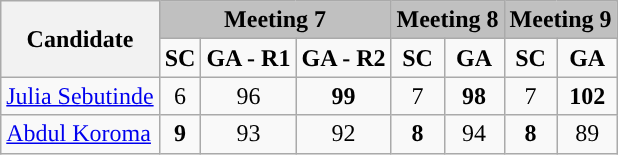<table class="wikitable" style="text-align:center;">
<tr>
<th rowspan=2>Candidate</th>
<td style="background:silver;" colspan=3><strong>Meeting 7</strong></td>
<td style="background:silver;" colspan=2><strong>Meeting 8</strong></td>
<td style="background:silver;" colspan=2><strong>Meeting 9</strong></td>
</tr>
<tr>
<td><strong>SC</strong></td>
<td><strong>GA - R1</strong></td>
<td><strong>GA - R2</strong></td>
<td><strong>SC</strong></td>
<td><strong>GA</strong></td>
<td><strong>SC</strong></td>
<td><strong>GA</strong></td>
</tr>
<tr>
<td style="text-align:left;"> <a href='#'>Julia Sebutinde</a></td>
<td>6</td>
<td>96</td>
<td><strong>99</strong></td>
<td>7</td>
<td><strong>98</strong></td>
<td>7</td>
<td><strong>102</strong></td>
</tr>
<tr>
<td style="text-align:left;"> <a href='#'>Abdul Koroma</a></td>
<td><strong>9</strong></td>
<td>93</td>
<td>92</td>
<td><strong>8</strong></td>
<td>94</td>
<td><strong>8</strong></td>
<td>89</td>
</tr>
</table>
